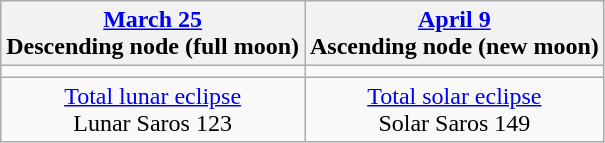<table class="wikitable">
<tr>
<th><a href='#'>March 25</a><br>Descending node (full moon)<br></th>
<th><a href='#'>April 9</a><br>Ascending node (new moon)<br></th>
</tr>
<tr>
<td></td>
<td></td>
</tr>
<tr align=center>
<td><a href='#'>Total lunar eclipse</a><br>Lunar Saros 123</td>
<td><a href='#'>Total solar eclipse</a><br>Solar Saros 149</td>
</tr>
</table>
